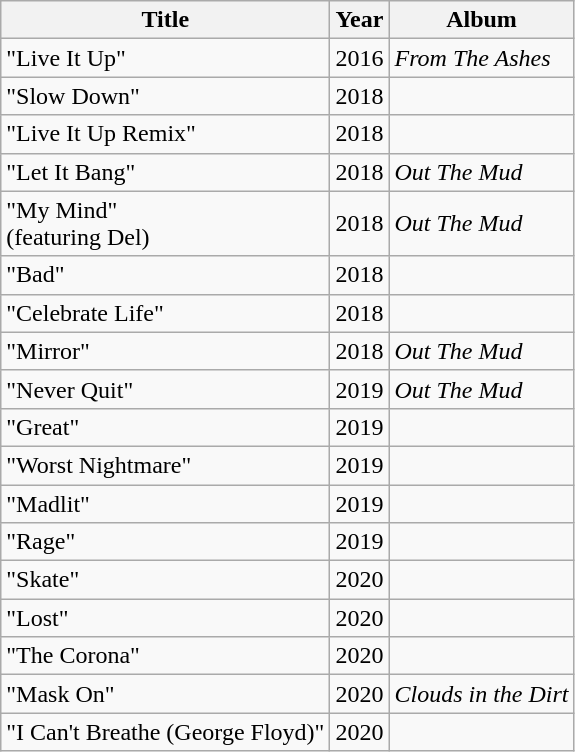<table class="wikitable">
<tr>
<th>Title</th>
<th>Year</th>
<th>Album</th>
</tr>
<tr>
<td>"Live It Up"</td>
<td>2016</td>
<td><em>From The Ashes</em></td>
</tr>
<tr>
<td>"Slow Down"</td>
<td>2018</td>
<td></td>
</tr>
<tr>
<td>"Live It Up Remix"</td>
<td>2018</td>
<td></td>
</tr>
<tr>
<td>"Let It Bang"</td>
<td>2018</td>
<td><em>Out The Mud</em></td>
</tr>
<tr>
<td>"My Mind"<br>(featuring Del)</td>
<td>2018</td>
<td><em>Out The Mud</em></td>
</tr>
<tr>
<td>"Bad"</td>
<td>2018</td>
<td></td>
</tr>
<tr>
<td>"Celebrate Life"</td>
<td>2018</td>
<td></td>
</tr>
<tr>
<td>"Mirror"</td>
<td>2018</td>
<td><em>Out The Mud</em></td>
</tr>
<tr>
<td>"Never Quit"</td>
<td>2019</td>
<td><em>Out The Mud</em></td>
</tr>
<tr>
<td>"Great"</td>
<td>2019</td>
<td></td>
</tr>
<tr>
<td>"Worst Nightmare"</td>
<td>2019</td>
<td></td>
</tr>
<tr>
<td>"Madlit"</td>
<td>2019</td>
<td></td>
</tr>
<tr>
<td>"Rage"</td>
<td>2019</td>
<td></td>
</tr>
<tr>
<td>"Skate"</td>
<td>2020</td>
<td></td>
</tr>
<tr>
<td>"Lost"</td>
<td>2020</td>
<td></td>
</tr>
<tr>
<td>"The Corona"</td>
<td>2020</td>
<td></td>
</tr>
<tr>
<td>"Mask On"</td>
<td>2020</td>
<td><em>Clouds in the Dirt</em></td>
</tr>
<tr>
<td>"I Can't Breathe (George Floyd)"</td>
<td>2020</td>
<td></td>
</tr>
</table>
